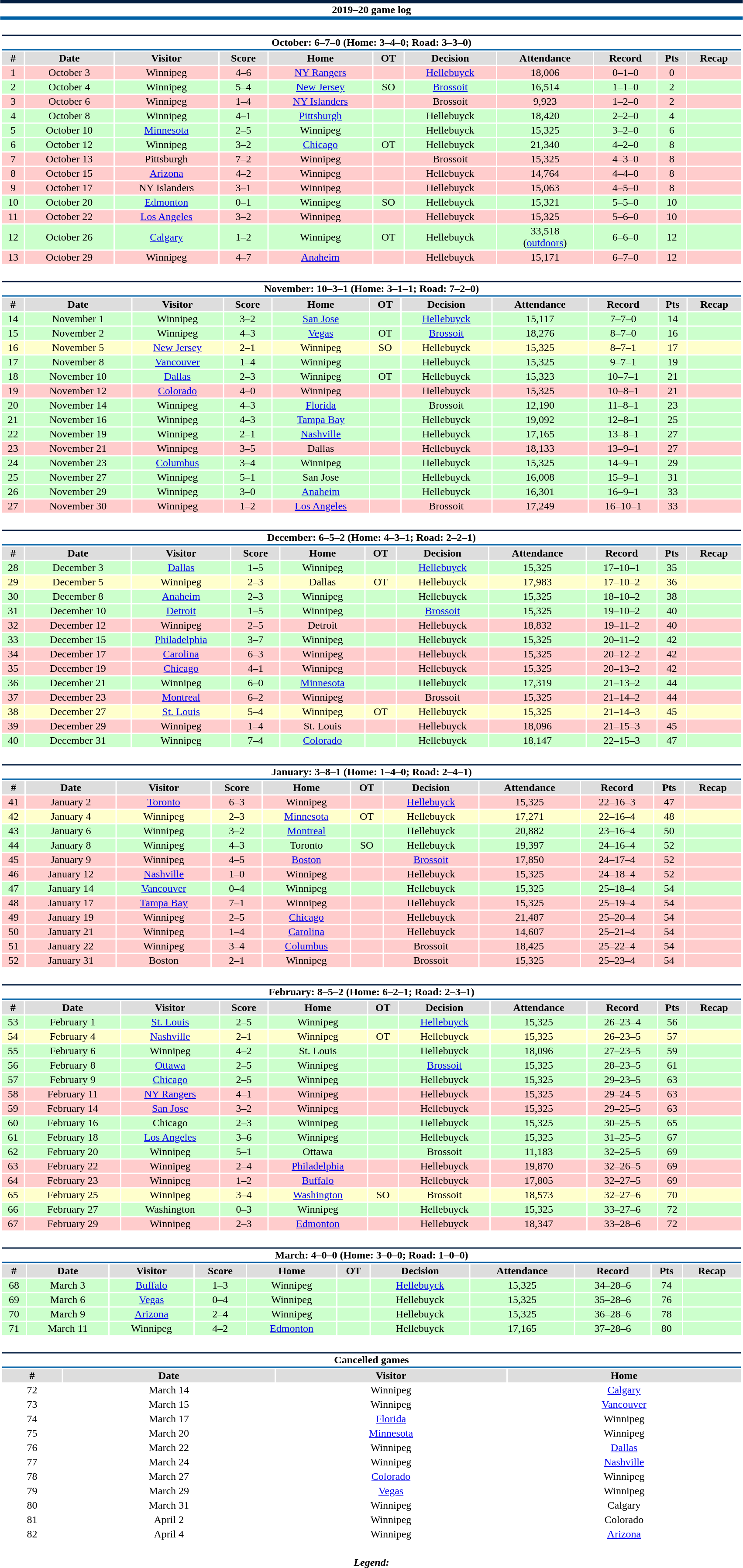<table class="toccolours" style="width:90%; clear:both; margin:1.5em auto; text-align:center;">
<tr>
<th colspan="11" style="background:#FFFFFF; border-top:#041E41 5px solid; border-bottom:#0060A5 5px solid;">2019–20 game log</th>
</tr>
<tr>
<td colspan="11"><br><table class="toccolours collapsible collapsed" style="width:100%;">
<tr>
<th colspan="11" style="background:#FFFFFF; border-top:#041E41 2px solid; border-bottom:#0060A5 2px solid;">October: 6–7–0 (Home: 3–4–0; Road: 3–3–0)</th>
</tr>
<tr style="background:#ddd;">
<th>#</th>
<th>Date</th>
<th>Visitor</th>
<th>Score</th>
<th>Home</th>
<th>OT</th>
<th>Decision</th>
<th>Attendance</th>
<th>Record</th>
<th>Pts</th>
<th>Recap</th>
</tr>
<tr style="background:#fcc;">
<td>1</td>
<td>October 3</td>
<td>Winnipeg</td>
<td>4–6</td>
<td><a href='#'>NY Rangers</a></td>
<td></td>
<td><a href='#'>Hellebuyck</a></td>
<td>18,006</td>
<td>0–1–0</td>
<td>0</td>
<td></td>
</tr>
<tr style="background:#cfc;">
<td>2</td>
<td>October 4</td>
<td>Winnipeg</td>
<td>5–4</td>
<td><a href='#'>New Jersey</a></td>
<td>SO</td>
<td><a href='#'>Brossoit</a></td>
<td>16,514</td>
<td>1–1–0</td>
<td>2</td>
<td></td>
</tr>
<tr style="background:#fcc;">
<td>3</td>
<td>October 6</td>
<td>Winnipeg</td>
<td>1–4</td>
<td><a href='#'>NY Islanders</a></td>
<td></td>
<td>Brossoit</td>
<td>9,923</td>
<td>1–2–0</td>
<td>2</td>
<td></td>
</tr>
<tr style="background:#cfc;">
<td>4</td>
<td>October 8</td>
<td>Winnipeg</td>
<td>4–1</td>
<td><a href='#'>Pittsburgh</a></td>
<td></td>
<td>Hellebuyck</td>
<td>18,420</td>
<td>2–2–0</td>
<td>4</td>
<td></td>
</tr>
<tr style="background:#cfc;">
<td>5</td>
<td>October 10</td>
<td><a href='#'>Minnesota</a></td>
<td>2–5</td>
<td>Winnipeg</td>
<td></td>
<td>Hellebuyck</td>
<td>15,325</td>
<td>3–2–0</td>
<td>6</td>
<td></td>
</tr>
<tr style="background:#cfc;">
<td>6</td>
<td>October 12</td>
<td>Winnipeg</td>
<td>3–2</td>
<td><a href='#'>Chicago</a></td>
<td>OT</td>
<td>Hellebuyck</td>
<td>21,340</td>
<td>4–2–0</td>
<td>8</td>
<td></td>
</tr>
<tr style="background:#fcc;">
<td>7</td>
<td>October 13</td>
<td>Pittsburgh</td>
<td>7–2</td>
<td>Winnipeg</td>
<td></td>
<td>Brossoit</td>
<td>15,325</td>
<td>4–3–0</td>
<td>8</td>
<td></td>
</tr>
<tr style="background:#fcc;">
<td>8</td>
<td>October 15</td>
<td><a href='#'>Arizona</a></td>
<td>4–2</td>
<td>Winnipeg</td>
<td></td>
<td>Hellebuyck</td>
<td>14,764</td>
<td>4–4–0</td>
<td>8</td>
<td></td>
</tr>
<tr style="background:#fcc;">
<td>9</td>
<td>October 17</td>
<td>NY Islanders</td>
<td>3–1</td>
<td>Winnipeg</td>
<td></td>
<td>Hellebuyck</td>
<td>15,063</td>
<td>4–5–0</td>
<td>8</td>
<td></td>
</tr>
<tr style="background:#cfc;">
<td>10</td>
<td>October 20</td>
<td><a href='#'>Edmonton</a></td>
<td>0–1</td>
<td>Winnipeg</td>
<td>SO</td>
<td>Hellebuyck</td>
<td>15,321</td>
<td>5–5–0</td>
<td>10</td>
<td></td>
</tr>
<tr style="background:#fcc;">
<td>11</td>
<td>October 22</td>
<td><a href='#'>Los Angeles</a></td>
<td>3–2</td>
<td>Winnipeg</td>
<td></td>
<td>Hellebuyck</td>
<td>15,325</td>
<td>5–6–0</td>
<td>10</td>
<td></td>
</tr>
<tr style="background:#cfc;">
<td>12</td>
<td>October 26</td>
<td><a href='#'>Calgary</a></td>
<td>1–2</td>
<td>Winnipeg</td>
<td>OT</td>
<td>Hellebuyck</td>
<td>33,518<br>(<a href='#'>outdoors</a>)</td>
<td>6–6–0</td>
<td>12</td>
<td></td>
</tr>
<tr style="background:#fcc;">
<td>13</td>
<td>October 29</td>
<td>Winnipeg</td>
<td>4–7</td>
<td><a href='#'>Anaheim</a></td>
<td></td>
<td>Hellebuyck</td>
<td>15,171</td>
<td>6–7–0</td>
<td>12</td>
<td></td>
</tr>
</table>
</td>
</tr>
<tr>
<td colspan="11"><br><table class="toccolours collapsible collapsed" style="width:100%;">
<tr>
<th colspan="11" style="background:#FFFFFF; border-top:#041E41 2px solid; border-bottom:#0060A5 2px solid;">November: 10–3–1 (Home: 3–1–1; Road: 7–2–0)</th>
</tr>
<tr style="background:#ddd;">
<th>#</th>
<th>Date</th>
<th>Visitor</th>
<th>Score</th>
<th>Home</th>
<th>OT</th>
<th>Decision</th>
<th>Attendance</th>
<th>Record</th>
<th>Pts</th>
<th>Recap</th>
</tr>
<tr style="background:#cfc;">
<td>14</td>
<td>November 1</td>
<td>Winnipeg</td>
<td>3–2</td>
<td><a href='#'>San Jose</a></td>
<td></td>
<td><a href='#'>Hellebuyck</a></td>
<td>15,117</td>
<td>7–7–0</td>
<td>14</td>
<td></td>
</tr>
<tr style="background:#cfc;">
<td>15</td>
<td>November 2</td>
<td>Winnipeg</td>
<td>4–3</td>
<td><a href='#'>Vegas</a></td>
<td>OT</td>
<td><a href='#'>Brossoit</a></td>
<td>18,276</td>
<td>8–7–0</td>
<td>16</td>
<td></td>
</tr>
<tr style="background:#ffc;">
<td>16</td>
<td>November 5</td>
<td><a href='#'>New Jersey</a></td>
<td>2–1</td>
<td>Winnipeg</td>
<td>SO</td>
<td>Hellebuyck</td>
<td>15,325</td>
<td>8–7–1</td>
<td>17</td>
<td></td>
</tr>
<tr style="background:#cfc;">
<td>17</td>
<td>November 8</td>
<td><a href='#'>Vancouver</a></td>
<td>1–4</td>
<td>Winnipeg</td>
<td></td>
<td>Hellebuyck</td>
<td>15,325</td>
<td>9–7–1</td>
<td>19</td>
<td></td>
</tr>
<tr style="background:#cfc;">
<td>18</td>
<td>November 10</td>
<td><a href='#'>Dallas</a></td>
<td>2–3</td>
<td>Winnipeg</td>
<td>OT</td>
<td>Hellebuyck</td>
<td>15,323</td>
<td>10–7–1</td>
<td>21</td>
<td></td>
</tr>
<tr style="background:#fcc;">
<td>19</td>
<td>November 12</td>
<td><a href='#'>Colorado</a></td>
<td>4–0</td>
<td>Winnipeg</td>
<td></td>
<td>Hellebuyck</td>
<td>15,325</td>
<td>10–8–1</td>
<td>21</td>
<td></td>
</tr>
<tr style="background:#cfc;">
<td>20</td>
<td>November 14</td>
<td>Winnipeg</td>
<td>4–3</td>
<td><a href='#'>Florida</a></td>
<td></td>
<td>Brossoit</td>
<td>12,190</td>
<td>11–8–1</td>
<td>23</td>
<td></td>
</tr>
<tr style="background:#cfc;">
<td>21</td>
<td>November 16</td>
<td>Winnipeg</td>
<td>4–3</td>
<td><a href='#'>Tampa Bay</a></td>
<td></td>
<td>Hellebuyck</td>
<td>19,092</td>
<td>12–8–1</td>
<td>25</td>
<td></td>
</tr>
<tr style="background:#cfc;">
<td>22</td>
<td>November 19</td>
<td>Winnipeg</td>
<td>2–1</td>
<td><a href='#'>Nashville</a></td>
<td></td>
<td>Hellebuyck</td>
<td>17,165</td>
<td>13–8–1</td>
<td>27</td>
<td></td>
</tr>
<tr style="background:#fcc;">
<td>23</td>
<td>November 21</td>
<td>Winnipeg</td>
<td>3–5</td>
<td>Dallas</td>
<td></td>
<td>Hellebuyck</td>
<td>18,133</td>
<td>13–9–1</td>
<td>27</td>
<td></td>
</tr>
<tr style="background:#cfc;">
<td>24</td>
<td>November 23</td>
<td><a href='#'>Columbus</a></td>
<td>3–4</td>
<td>Winnipeg</td>
<td></td>
<td>Hellebuyck</td>
<td>15,325</td>
<td>14–9–1</td>
<td>29</td>
<td></td>
</tr>
<tr style="background:#cfc;">
<td>25</td>
<td>November 27</td>
<td>Winnipeg</td>
<td>5–1</td>
<td>San Jose</td>
<td></td>
<td>Hellebuyck</td>
<td>16,008</td>
<td>15–9–1</td>
<td>31</td>
<td></td>
</tr>
<tr style="background:#cfc;">
<td>26</td>
<td>November 29</td>
<td>Winnipeg</td>
<td>3–0</td>
<td><a href='#'>Anaheim</a></td>
<td></td>
<td>Hellebuyck</td>
<td>16,301</td>
<td>16–9–1</td>
<td>33</td>
<td></td>
</tr>
<tr style="background:#fcc;">
<td>27</td>
<td>November 30</td>
<td>Winnipeg</td>
<td>1–2</td>
<td><a href='#'>Los Angeles</a></td>
<td></td>
<td>Brossoit</td>
<td>17,249</td>
<td>16–10–1</td>
<td>33</td>
<td></td>
</tr>
</table>
</td>
</tr>
<tr>
<td colspan="11"><br><table class="toccolours collapsible collapsed" style="width:100%;">
<tr>
<th colspan="11" style="background:#FFFFFF; border-top:#041E41 2px solid; border-bottom:#0060A5 2px solid;">December: 6–5–2 (Home: 4–3–1; Road: 2–2–1)</th>
</tr>
<tr style="background:#ddd;">
<th>#</th>
<th>Date</th>
<th>Visitor</th>
<th>Score</th>
<th>Home</th>
<th>OT</th>
<th>Decision</th>
<th>Attendance</th>
<th>Record</th>
<th>Pts</th>
<th>Recap</th>
</tr>
<tr style="background:#cfc;">
<td>28</td>
<td>December 3</td>
<td><a href='#'>Dallas</a></td>
<td>1–5</td>
<td>Winnipeg</td>
<td></td>
<td><a href='#'>Hellebuyck</a></td>
<td>15,325</td>
<td>17–10–1</td>
<td>35</td>
<td></td>
</tr>
<tr style="background:#ffc;">
<td>29</td>
<td>December 5</td>
<td>Winnipeg</td>
<td>2–3</td>
<td>Dallas</td>
<td>OT</td>
<td>Hellebuyck</td>
<td>17,983</td>
<td>17–10–2</td>
<td>36</td>
<td></td>
</tr>
<tr style="background:#cfc;">
<td>30</td>
<td>December 8</td>
<td><a href='#'>Anaheim</a></td>
<td>2–3</td>
<td>Winnipeg</td>
<td></td>
<td>Hellebuyck</td>
<td>15,325</td>
<td>18–10–2</td>
<td>38</td>
<td></td>
</tr>
<tr style="background:#cfc;">
<td>31</td>
<td>December 10</td>
<td><a href='#'>Detroit</a></td>
<td>1–5</td>
<td>Winnipeg</td>
<td></td>
<td><a href='#'>Brossoit</a></td>
<td>15,325</td>
<td>19–10–2</td>
<td>40</td>
<td></td>
</tr>
<tr style="background:#fcc;">
<td>32</td>
<td>December 12</td>
<td>Winnipeg</td>
<td>2–5</td>
<td>Detroit</td>
<td></td>
<td>Hellebuyck</td>
<td>18,832</td>
<td>19–11–2</td>
<td>40</td>
<td></td>
</tr>
<tr style="background:#cfc;">
<td>33</td>
<td>December 15</td>
<td><a href='#'>Philadelphia</a></td>
<td>3–7</td>
<td>Winnipeg</td>
<td></td>
<td>Hellebuyck</td>
<td>15,325</td>
<td>20–11–2</td>
<td>42</td>
<td></td>
</tr>
<tr style="background:#fcc;">
<td>34</td>
<td>December 17</td>
<td><a href='#'>Carolina</a></td>
<td>6–3</td>
<td>Winnipeg</td>
<td></td>
<td>Hellebuyck</td>
<td>15,325</td>
<td>20–12–2</td>
<td>42</td>
<td></td>
</tr>
<tr style="background:#fcc;">
<td>35</td>
<td>December 19</td>
<td><a href='#'>Chicago</a></td>
<td>4–1</td>
<td>Winnipeg</td>
<td></td>
<td>Hellebuyck</td>
<td>15,325</td>
<td>20–13–2</td>
<td>42</td>
<td></td>
</tr>
<tr style="background:#cfc;">
<td>36</td>
<td>December 21</td>
<td>Winnipeg</td>
<td>6–0</td>
<td><a href='#'>Minnesota</a></td>
<td></td>
<td>Hellebuyck</td>
<td>17,319</td>
<td>21–13–2</td>
<td>44</td>
<td></td>
</tr>
<tr style="background:#fcc;">
<td>37</td>
<td>December 23</td>
<td><a href='#'>Montreal</a></td>
<td>6–2</td>
<td>Winnipeg</td>
<td></td>
<td>Brossoit</td>
<td>15,325</td>
<td>21–14–2</td>
<td>44</td>
<td></td>
</tr>
<tr style="background:#ffc;">
<td>38</td>
<td>December 27</td>
<td><a href='#'>St. Louis</a></td>
<td>5–4</td>
<td>Winnipeg</td>
<td>OT</td>
<td>Hellebuyck</td>
<td>15,325</td>
<td>21–14–3</td>
<td>45</td>
<td></td>
</tr>
<tr style="background:#fcc;">
<td>39</td>
<td>December 29</td>
<td>Winnipeg</td>
<td>1–4</td>
<td>St. Louis</td>
<td></td>
<td>Hellebuyck</td>
<td>18,096</td>
<td>21–15–3</td>
<td>45</td>
<td></td>
</tr>
<tr style="background:#cfc;">
<td>40</td>
<td>December 31</td>
<td>Winnipeg</td>
<td>7–4</td>
<td><a href='#'>Colorado</a></td>
<td></td>
<td>Hellebuyck</td>
<td>18,147</td>
<td>22–15–3</td>
<td>47</td>
<td></td>
</tr>
</table>
</td>
</tr>
<tr>
<td colspan="11"><br><table class="toccolours collapsible collapsed" style="width:100%;">
<tr>
<th colspan="11" style="background:#FFFFFF; border-top:#041E41 2px solid; border-bottom:#0060A5 2px solid;">January: 3–8–1 (Home: 1–4–0; Road: 2–4–1)</th>
</tr>
<tr style="background:#ddd;">
<th>#</th>
<th>Date</th>
<th>Visitor</th>
<th>Score</th>
<th>Home</th>
<th>OT</th>
<th>Decision</th>
<th>Attendance</th>
<th>Record</th>
<th>Pts</th>
<th>Recap</th>
</tr>
<tr style="background:#fcc;">
<td>41</td>
<td>January 2</td>
<td><a href='#'>Toronto</a></td>
<td>6–3</td>
<td>Winnipeg</td>
<td></td>
<td><a href='#'>Hellebuyck</a></td>
<td>15,325</td>
<td>22–16–3</td>
<td>47</td>
<td></td>
</tr>
<tr style="background:#ffc;">
<td>42</td>
<td>January 4</td>
<td>Winnipeg</td>
<td>2–3</td>
<td><a href='#'>Minnesota</a></td>
<td>OT</td>
<td>Hellebuyck</td>
<td>17,271</td>
<td>22–16–4</td>
<td>48</td>
<td></td>
</tr>
<tr style="background:#cfc;">
<td>43</td>
<td>January 6</td>
<td>Winnipeg</td>
<td>3–2</td>
<td><a href='#'>Montreal</a></td>
<td></td>
<td>Hellebuyck</td>
<td>20,882</td>
<td>23–16–4</td>
<td>50</td>
<td></td>
</tr>
<tr style="background:#cfc;">
<td>44</td>
<td>January 8</td>
<td>Winnipeg</td>
<td>4–3</td>
<td>Toronto</td>
<td>SO</td>
<td>Hellebuyck</td>
<td>19,397</td>
<td>24–16–4</td>
<td>52</td>
<td></td>
</tr>
<tr style="background:#fcc;">
<td>45</td>
<td>January 9</td>
<td>Winnipeg</td>
<td>4–5</td>
<td><a href='#'>Boston</a></td>
<td></td>
<td><a href='#'>Brossoit</a></td>
<td>17,850</td>
<td>24–17–4</td>
<td>52</td>
<td></td>
</tr>
<tr style="background:#fcc;">
<td>46</td>
<td>January 12</td>
<td><a href='#'>Nashville</a></td>
<td>1–0</td>
<td>Winnipeg</td>
<td></td>
<td>Hellebuyck</td>
<td>15,325</td>
<td>24–18–4</td>
<td>52</td>
<td></td>
</tr>
<tr style="background:#cfc;">
<td>47</td>
<td>January 14</td>
<td><a href='#'>Vancouver</a></td>
<td>0–4</td>
<td>Winnipeg</td>
<td></td>
<td>Hellebuyck</td>
<td>15,325</td>
<td>25–18–4</td>
<td>54</td>
<td></td>
</tr>
<tr style="background:#fcc;">
<td>48</td>
<td>January 17</td>
<td><a href='#'>Tampa Bay</a></td>
<td>7–1</td>
<td>Winnipeg</td>
<td></td>
<td>Hellebuyck</td>
<td>15,325</td>
<td>25–19–4</td>
<td>54</td>
<td></td>
</tr>
<tr style="background:#fcc;">
<td>49</td>
<td>January 19</td>
<td>Winnipeg</td>
<td>2–5</td>
<td><a href='#'>Chicago</a></td>
<td></td>
<td>Hellebuyck</td>
<td>21,487</td>
<td>25–20–4</td>
<td>54</td>
<td></td>
</tr>
<tr style="background:#fcc;">
<td>50</td>
<td>January 21</td>
<td>Winnipeg</td>
<td>1–4</td>
<td><a href='#'>Carolina</a></td>
<td></td>
<td>Hellebuyck</td>
<td>14,607</td>
<td>25–21–4</td>
<td>54</td>
<td></td>
</tr>
<tr style="background:#fcc;">
<td>51</td>
<td>January 22</td>
<td>Winnipeg</td>
<td>3–4</td>
<td><a href='#'>Columbus</a></td>
<td></td>
<td>Brossoit</td>
<td>18,425</td>
<td>25–22–4</td>
<td>54</td>
<td></td>
</tr>
<tr style="background:#fcc;">
<td>52</td>
<td>January 31</td>
<td>Boston</td>
<td>2–1</td>
<td>Winnipeg</td>
<td></td>
<td>Brossoit</td>
<td>15,325</td>
<td>25–23–4</td>
<td>54</td>
<td></td>
</tr>
</table>
</td>
</tr>
<tr>
<td colspan="11"><br><table class="toccolours collapsible collapsed" style="width:100%;">
<tr>
<th colspan="11" style="background:#FFFFFF; border-top:#041E41 2px solid; border-bottom:#0060A5 2px solid;">February: 8–5–2 (Home: 6–2–1; Road: 2–3–1)</th>
</tr>
<tr style="background:#ddd;">
<th>#</th>
<th>Date</th>
<th>Visitor</th>
<th>Score</th>
<th>Home</th>
<th>OT</th>
<th>Decision</th>
<th>Attendance</th>
<th>Record</th>
<th>Pts</th>
<th>Recap</th>
</tr>
<tr style="background:#cfc;">
<td>53</td>
<td>February 1</td>
<td><a href='#'>St. Louis</a></td>
<td>2–5</td>
<td>Winnipeg</td>
<td></td>
<td><a href='#'>Hellebuyck</a></td>
<td>15,325</td>
<td>26–23–4</td>
<td>56</td>
<td></td>
</tr>
<tr style="background:#ffc;">
<td>54</td>
<td>February 4</td>
<td><a href='#'>Nashville</a></td>
<td>2–1</td>
<td>Winnipeg</td>
<td>OT</td>
<td>Hellebuyck</td>
<td>15,325</td>
<td>26–23–5</td>
<td>57</td>
<td></td>
</tr>
<tr style="background:#cfc;">
<td>55</td>
<td>February 6</td>
<td>Winnipeg</td>
<td>4–2</td>
<td>St. Louis</td>
<td></td>
<td>Hellebuyck</td>
<td>18,096</td>
<td>27–23–5</td>
<td>59</td>
<td></td>
</tr>
<tr style="background:#cfc;">
<td>56</td>
<td>February 8</td>
<td><a href='#'>Ottawa</a></td>
<td>2–5</td>
<td>Winnipeg</td>
<td></td>
<td><a href='#'>Brossoit</a></td>
<td>15,325</td>
<td>28–23–5</td>
<td>61</td>
<td></td>
</tr>
<tr style="background:#cfc;">
<td>57</td>
<td>February 9</td>
<td><a href='#'>Chicago</a></td>
<td>2–5</td>
<td>Winnipeg</td>
<td></td>
<td>Hellebuyck</td>
<td>15,325</td>
<td>29–23–5</td>
<td>63</td>
<td></td>
</tr>
<tr style="background:#fcc;">
<td>58</td>
<td>February 11</td>
<td><a href='#'>NY Rangers</a></td>
<td>4–1</td>
<td>Winnipeg</td>
<td></td>
<td>Hellebuyck</td>
<td>15,325</td>
<td>29–24–5</td>
<td>63</td>
<td></td>
</tr>
<tr style="background:#fcc;">
<td>59</td>
<td>February 14</td>
<td><a href='#'>San Jose</a></td>
<td>3–2</td>
<td>Winnipeg</td>
<td></td>
<td>Hellebuyck</td>
<td>15,325</td>
<td>29–25–5</td>
<td>63</td>
<td></td>
</tr>
<tr style="background:#cfc;">
<td>60</td>
<td>February 16</td>
<td>Chicago</td>
<td>2–3</td>
<td>Winnipeg</td>
<td></td>
<td>Hellebuyck</td>
<td>15,325</td>
<td>30–25–5</td>
<td>65</td>
<td></td>
</tr>
<tr style="background:#cfc;">
<td>61</td>
<td>February 18</td>
<td><a href='#'>Los Angeles</a></td>
<td>3–6</td>
<td>Winnipeg</td>
<td></td>
<td>Hellebuyck</td>
<td>15,325</td>
<td>31–25–5</td>
<td>67</td>
<td></td>
</tr>
<tr style="background:#cfc;">
<td>62</td>
<td>February 20</td>
<td>Winnipeg</td>
<td>5–1</td>
<td>Ottawa</td>
<td></td>
<td>Brossoit</td>
<td>11,183</td>
<td>32–25–5</td>
<td>69</td>
<td></td>
</tr>
<tr style="background:#fcc;">
<td>63</td>
<td>February 22</td>
<td>Winnipeg</td>
<td>2–4</td>
<td><a href='#'>Philadelphia</a></td>
<td></td>
<td>Hellebuyck</td>
<td>19,870</td>
<td>32–26–5</td>
<td>69</td>
<td></td>
</tr>
<tr style="background:#fcc;">
<td>64</td>
<td>February 23</td>
<td>Winnipeg</td>
<td>1–2</td>
<td><a href='#'>Buffalo</a></td>
<td></td>
<td>Hellebuyck</td>
<td>17,805</td>
<td>32–27–5</td>
<td>69</td>
<td></td>
</tr>
<tr style="background:#ffc;">
<td>65</td>
<td>February 25</td>
<td>Winnipeg</td>
<td>3–4</td>
<td><a href='#'>Washington</a></td>
<td>SO</td>
<td>Brossoit</td>
<td>18,573</td>
<td>32–27–6</td>
<td>70</td>
<td></td>
</tr>
<tr style="background:#cfc;">
<td>66</td>
<td>February 27</td>
<td>Washington</td>
<td>0–3</td>
<td>Winnipeg</td>
<td></td>
<td>Hellebuyck</td>
<td>15,325</td>
<td>33–27–6</td>
<td>72</td>
<td></td>
</tr>
<tr style="background:#fcc;">
<td>67</td>
<td>February 29</td>
<td>Winnipeg</td>
<td>2–3</td>
<td><a href='#'>Edmonton</a></td>
<td></td>
<td>Hellebuyck</td>
<td>18,347</td>
<td>33–28–6</td>
<td>72</td>
<td></td>
</tr>
</table>
</td>
</tr>
<tr>
<td colspan="11"><br><table class="toccolours collapsible collapsed" style="width:100%;">
<tr>
<th colspan="11" style="background:#FFFFFF; border-top:#041E41 2px solid; border-bottom:#0060A5 2px solid;">March: 4–0–0 (Home: 3–0–0; Road: 1–0–0)</th>
</tr>
<tr style="background:#ddd;">
<th>#</th>
<th>Date</th>
<th>Visitor</th>
<th>Score</th>
<th>Home</th>
<th>OT</th>
<th>Decision</th>
<th>Attendance</th>
<th>Record</th>
<th>Pts</th>
<th>Recap</th>
</tr>
<tr style="background:#cfc;">
<td>68</td>
<td>March 3</td>
<td><a href='#'>Buffalo</a></td>
<td>1–3</td>
<td>Winnipeg</td>
<td></td>
<td><a href='#'>Hellebuyck</a></td>
<td>15,325</td>
<td>34–28–6</td>
<td>74</td>
<td></td>
</tr>
<tr style="background:#cfc;">
<td>69</td>
<td>March 6</td>
<td><a href='#'>Vegas</a></td>
<td>0–4</td>
<td>Winnipeg</td>
<td></td>
<td>Hellebuyck</td>
<td>15,325</td>
<td>35–28–6</td>
<td>76</td>
<td></td>
</tr>
<tr style="background:#cfc;">
<td>70</td>
<td>March 9</td>
<td><a href='#'>Arizona</a></td>
<td>2–4</td>
<td>Winnipeg</td>
<td></td>
<td>Hellebuyck</td>
<td>15,325</td>
<td>36–28–6</td>
<td>78</td>
<td></td>
</tr>
<tr style="background:#cfc;">
<td>71</td>
<td>March 11</td>
<td>Winnipeg</td>
<td>4–2</td>
<td><a href='#'>Edmonton</a></td>
<td></td>
<td>Hellebuyck</td>
<td>17,165</td>
<td>37–28–6</td>
<td>80</td>
<td></td>
</tr>
</table>
</td>
</tr>
<tr>
<td colspan="4"><br><table class="toccolours collapsible collapsed" style="width:100%;">
<tr>
<th colspan="4" style="background:#FFFFFF; border-top:#041E41 2px solid; border-bottom:#0060A5 2px solid;">Cancelled games</th>
</tr>
<tr style="background:#ddd;">
<th>#</th>
<th>Date</th>
<th>Visitor</th>
<th>Home</th>
</tr>
<tr style="background:#;">
<td>72</td>
<td>March 14</td>
<td>Winnipeg</td>
<td><a href='#'>Calgary</a></td>
</tr>
<tr style="background:#;">
<td>73</td>
<td>March 15</td>
<td>Winnipeg</td>
<td><a href='#'>Vancouver</a></td>
</tr>
<tr style="background:#;">
<td>74</td>
<td>March 17</td>
<td><a href='#'>Florida</a></td>
<td>Winnipeg</td>
</tr>
<tr style="background:#;">
<td>75</td>
<td>March 20</td>
<td><a href='#'>Minnesota</a></td>
<td>Winnipeg</td>
</tr>
<tr style="background:#;">
<td>76</td>
<td>March 22</td>
<td>Winnipeg</td>
<td><a href='#'>Dallas</a></td>
</tr>
<tr style="background:#;">
<td>77</td>
<td>March 24</td>
<td>Winnipeg</td>
<td><a href='#'>Nashville</a></td>
</tr>
<tr style="background:#;">
<td>78</td>
<td>March 27</td>
<td><a href='#'>Colorado</a></td>
<td>Winnipeg</td>
</tr>
<tr style="background:#;">
<td>79</td>
<td>March 29</td>
<td><a href='#'>Vegas</a></td>
<td>Winnipeg</td>
</tr>
<tr style="background:#;">
<td>80</td>
<td>March 31</td>
<td>Winnipeg</td>
<td>Calgary</td>
</tr>
<tr style="background:#;">
<td>81</td>
<td>April 2</td>
<td>Winnipeg</td>
<td>Colorado</td>
</tr>
<tr style="background:#;">
<td>82</td>
<td>April 4</td>
<td>Winnipeg</td>
<td><a href='#'>Arizona</a></td>
</tr>
</table>
</td>
</tr>
<tr>
<td colspan="11" style="text-align:center;"><br><strong><em>Legend:</em></strong>


</td>
</tr>
</table>
